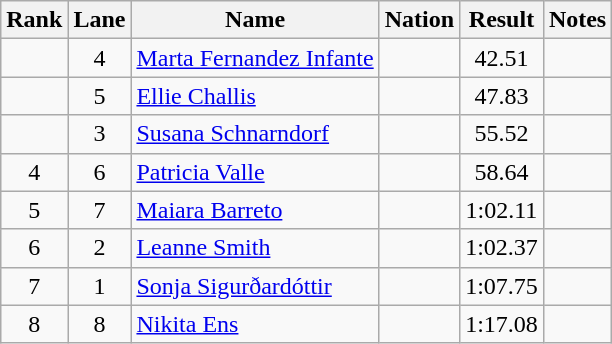<table class="wikitable sortable" style="text-align:center">
<tr>
<th>Rank</th>
<th>Lane</th>
<th>Name</th>
<th>Nation</th>
<th>Result</th>
<th>Notes</th>
</tr>
<tr>
<td></td>
<td>4</td>
<td align=left><a href='#'>Marta Fernandez Infante</a></td>
<td align=left></td>
<td>42.51</td>
<td></td>
</tr>
<tr>
<td></td>
<td>5</td>
<td align=left><a href='#'>Ellie Challis</a></td>
<td align=left></td>
<td>47.83</td>
<td></td>
</tr>
<tr>
<td></td>
<td>3</td>
<td align=left><a href='#'>Susana Schnarndorf</a></td>
<td align=left></td>
<td>55.52</td>
<td></td>
</tr>
<tr>
<td>4</td>
<td>6</td>
<td align=left><a href='#'>Patricia Valle</a></td>
<td align="left"></td>
<td>58.64</td>
<td></td>
</tr>
<tr>
<td>5</td>
<td>7</td>
<td align=left><a href='#'>Maiara Barreto</a></td>
<td align="left"></td>
<td>1:02.11</td>
<td></td>
</tr>
<tr>
<td>6</td>
<td>2</td>
<td align=left><a href='#'>Leanne Smith</a></td>
<td align=left></td>
<td>1:02.37</td>
<td></td>
</tr>
<tr>
<td>7</td>
<td>1</td>
<td align=left><a href='#'>Sonja Sigurðardóttir</a></td>
<td align="left"></td>
<td>1:07.75</td>
<td></td>
</tr>
<tr>
<td>8</td>
<td>8</td>
<td align=left><a href='#'>Nikita Ens</a></td>
<td align="left"></td>
<td>1:17.08</td>
<td></td>
</tr>
</table>
